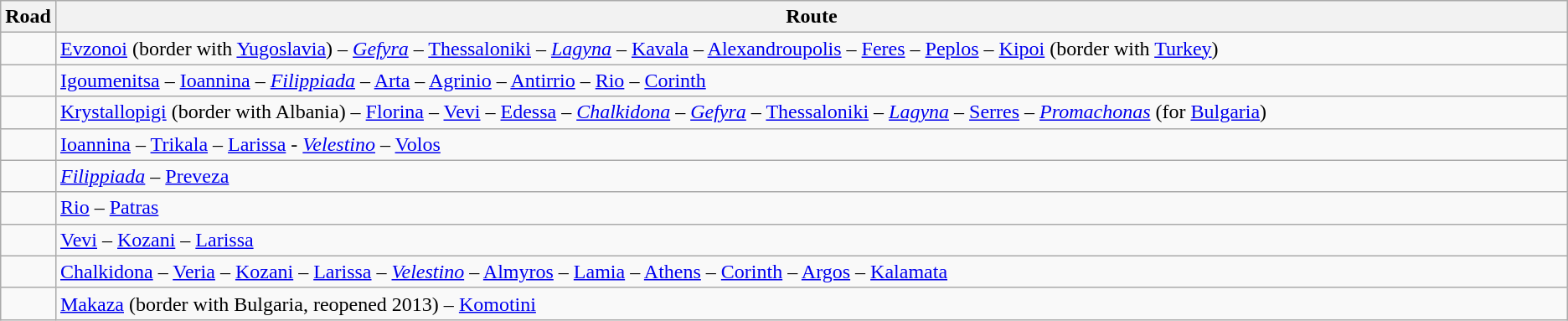<table class=wikitable>
<tr>
<th>Road</th>
<th style="width:100%">Route</th>
</tr>
<tr>
<td align=center></td>
<td><a href='#'>Evzonoi</a> (border with <a href='#'>Yugoslavia</a>) – <em><a href='#'>Gefyra</a></em> – <a href='#'>Thessaloniki</a> – <em><a href='#'>Lagyna</a></em> – <a href='#'>Kavala</a> – <a href='#'>Alexandroupolis</a> – <a href='#'>Feres</a> – <a href='#'>Peplos</a> – <a href='#'>Kipoi</a> (border with <a href='#'>Turkey</a>)</td>
</tr>
<tr>
<td align=center></td>
<td><a href='#'>Igoumenitsa</a> – <a href='#'>Ioannina</a> – <em><a href='#'>Filippiada</a></em> – <a href='#'>Arta</a> – <a href='#'>Agrinio</a> – <a href='#'>Antirrio</a> – <a href='#'>Rio</a> – <a href='#'>Corinth</a></td>
</tr>
<tr>
<td align=center></td>
<td><a href='#'>Krystallopigi</a> (border with Albania) – <a href='#'>Florina</a> – <a href='#'>Vevi</a> – <a href='#'>Edessa</a> –  <em><a href='#'>Chalkidona</a></em> – <em><a href='#'>Gefyra</a></em> – <a href='#'>Thessaloniki</a> – <em><a href='#'>Lagyna</a></em> – <a href='#'>Serres</a> – <em><a href='#'>Promachonas</a></em> (for <a href='#'>Bulgaria</a>)</td>
</tr>
<tr>
<td align=center></td>
<td><a href='#'>Ioannina</a> – <a href='#'>Trikala</a> – <a href='#'>Larissa</a> - <em><a href='#'>Velestino</a></em> – <a href='#'>Volos</a></td>
</tr>
<tr>
<td align=center></td>
<td><em><a href='#'>Filippiada</a></em> – <a href='#'>Preveza</a></td>
</tr>
<tr>
<td align=center></td>
<td><a href='#'>Rio</a> – <a href='#'>Patras</a></td>
</tr>
<tr>
<td align=center></td>
<td><a href='#'>Vevi</a> – <a href='#'>Kozani</a> – <a href='#'>Larissa</a></td>
</tr>
<tr>
<td align=center></td>
<td><a href='#'>Chalkidona</a> – <a href='#'>Veria</a> – <a href='#'>Kozani</a> – <a href='#'>Larissa</a> – <em><a href='#'>Velestino</a></em> – <a href='#'>Almyros</a> – <a href='#'>Lamia</a> – <a href='#'>Athens</a> – <a href='#'>Corinth</a> – <a href='#'>Argos</a> – <a href='#'>Kalamata</a></td>
</tr>
<tr>
<td align=center></td>
<td><a href='#'>Makaza</a> (border with Bulgaria, reopened 2013) – <a href='#'>Komotini</a></td>
</tr>
</table>
